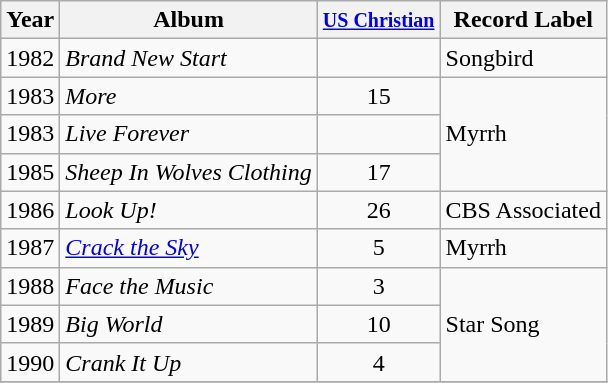<table class="wikitable">
<tr>
<th>Year</th>
<th>Album</th>
<th><small><a href='#'>US Christian</a></small></th>
<th>Record Label</th>
</tr>
<tr>
<td>1982</td>
<td><em>Brand New Start</em></td>
<td></td>
<td>Songbird</td>
</tr>
<tr>
<td>1983</td>
<td><em>More</em></td>
<td align="center">15</td>
<td rowspan="3">Myrrh</td>
</tr>
<tr>
<td>1983</td>
<td><em>Live Forever</em></td>
<td></td>
</tr>
<tr>
<td>1985</td>
<td><em>Sheep In Wolves Clothing</em></td>
<td align="center">17</td>
</tr>
<tr>
<td>1986</td>
<td><em>Look Up!</em></td>
<td align="center">26</td>
<td>CBS Associated</td>
</tr>
<tr>
<td>1987</td>
<td><em><a href='#'>Crack the Sky</a></em></td>
<td align="center">5</td>
<td>Myrrh</td>
</tr>
<tr>
<td>1988</td>
<td><em>Face the Music</em></td>
<td align="center">3</td>
<td rowspan="3">Star Song</td>
</tr>
<tr>
<td>1989</td>
<td><em>Big World</em></td>
<td align="center">10</td>
</tr>
<tr>
<td>1990</td>
<td><em>Crank It Up</em></td>
<td align="center">4</td>
</tr>
<tr>
</tr>
</table>
